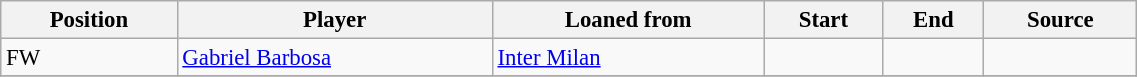<table class="wikitable" width="60%" style="text-align:center; font-size:95%; text-align:left">
<tr>
<th>Position</th>
<th>Player</th>
<th>Loaned from</th>
<th>Start</th>
<th>End</th>
<th>Source</th>
</tr>
<tr>
<td>FW</td>
<td> <a href='#'>Gabriel Barbosa</a></td>
<td> <a href='#'>Inter Milan</a></td>
<td></td>
<td></td>
<td align="center"></td>
</tr>
<tr>
</tr>
</table>
